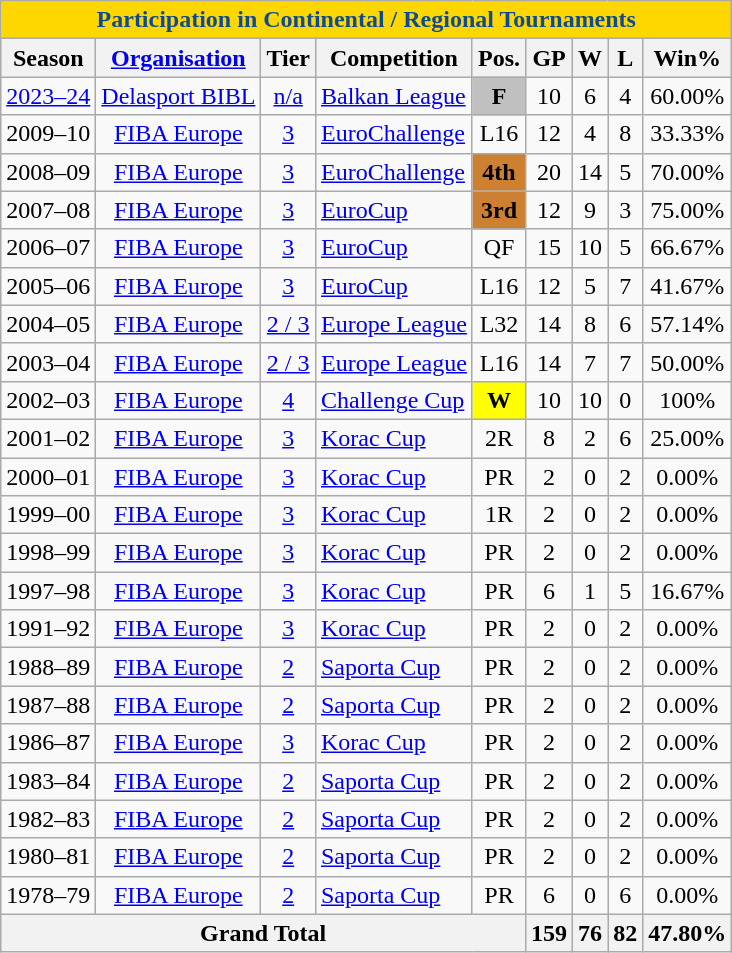<table class="wikitable sortable" style="text-align: center;" cellpadding="3" cellspacing="0" border="1" background:white; font-size: 95%; border:black 1px; border-collapse: collapse;">
<tr>
<th colspan="10" style="color:#0E4C92; background:gold;"><strong>Participation in Continental / Regional Tournaments</strong></th>
</tr>
<tr>
<th><span><strong>Season</strong></span></th>
<th><a href='#'>Organisation</a></th>
<th><span><strong>Tier</strong></span></th>
<th colspan="2"><span><strong>Competition</strong></span></th>
<th><span><strong>Pos.</strong></span></th>
<th><span><strong>GP</strong></span></th>
<th><span><strong>W</strong></span></th>
<th><span><strong>L</strong></span></th>
<th><span><strong>Win%</strong></span></th>
</tr>
<tr>
<td><a href='#'>2023–24</a></td>
<td><a href='#'>Delasport BIBL</a></td>
<td><a href='#'>n/a</a> </td>
<td colspan="2" style="text-align:left"><a href='#'>Balkan League</a></td>
<td style="text-align:center; background:#C0C0C0"><strong>F</strong></td>
<td>10</td>
<td>6</td>
<td>4</td>
<td>60.00%</td>
</tr>
<tr>
<td>2009–10</td>
<td><a href='#'>FIBA Europe</a></td>
<td><a href='#'>3</a></td>
<td colspan="2" style="text-align:left"><a href='#'>EuroChallenge</a></td>
<td style="text-align:center">L16</td>
<td>12</td>
<td>4</td>
<td>8</td>
<td>33.33%</td>
</tr>
<tr>
<td>2008–09</td>
<td><a href='#'>FIBA Europe</a></td>
<td><a href='#'>3</a></td>
<td colspan="2" style="text-align:left"><a href='#'>EuroChallenge</a></td>
<td style="text-align:center; background:#CD7F32"><strong>4th</strong></td>
<td>20</td>
<td>14 </td>
<td>5</td>
<td>70.00%</td>
</tr>
<tr>
<td>2007–08</td>
<td><a href='#'>FIBA Europe</a></td>
<td><a href='#'>3</a></td>
<td colspan="2" style="text-align:left"><a href='#'>EuroCup</a></td>
<td style="text-align:center; background:#CD7F32"><strong>3rd</strong></td>
<td>12</td>
<td>9</td>
<td>3</td>
<td>75.00%</td>
</tr>
<tr>
<td>2006–07</td>
<td><a href='#'>FIBA Europe</a></td>
<td><a href='#'>3</a></td>
<td colspan="2" style="text-align:left"><a href='#'>EuroCup</a></td>
<td style="text-align:center">QF</td>
<td>15</td>
<td>10</td>
<td>5</td>
<td>66.67%</td>
</tr>
<tr>
<td>2005–06</td>
<td><a href='#'>FIBA Europe</a></td>
<td><a href='#'>3</a></td>
<td colspan="2" style="text-align:left"><a href='#'>EuroCup</a></td>
<td style="text-align:center">L16</td>
<td>12</td>
<td>5</td>
<td>7</td>
<td>41.67%</td>
</tr>
<tr>
<td>2004–05</td>
<td><a href='#'>FIBA Europe</a></td>
<td><a href='#'>2 / 3</a></td>
<td colspan="2" style="text-align:left"><a href='#'>Europe League</a></td>
<td style="text-align:center">L32</td>
<td>14</td>
<td>8</td>
<td>6</td>
<td>57.14%</td>
</tr>
<tr>
<td>2003–04</td>
<td><a href='#'>FIBA Europe</a></td>
<td><a href='#'>2 / 3</a></td>
<td colspan="2" style="text-align:left"><a href='#'>Europe League</a></td>
<td style="text-align:center">L16</td>
<td>14</td>
<td>7</td>
<td>7</td>
<td>50.00%</td>
</tr>
<tr>
<td>2002–03</td>
<td><a href='#'>FIBA Europe</a></td>
<td><a href='#'>4</a></td>
<td colspan="2" style="text-align:left"><a href='#'>Challenge Cup</a></td>
<td style="text-align:center; background:yellow"><strong>W</strong></td>
<td>10</td>
<td>10</td>
<td>0</td>
<td>100%</td>
</tr>
<tr>
<td>2001–02</td>
<td><a href='#'>FIBA Europe</a></td>
<td colspan="2"><a href='#'>3</a></td>
<td style="text-align:left"><a href='#'>Korac Cup</a></td>
<td style="text-align:center">2R</td>
<td>8</td>
<td>2</td>
<td>6</td>
<td>25.00%</td>
</tr>
<tr>
<td>2000–01</td>
<td><a href='#'>FIBA Europe</a></td>
<td colspan="2"><a href='#'>3</a></td>
<td style="text-align:left"><a href='#'>Korac Cup</a></td>
<td style="text-align:center">PR</td>
<td>2</td>
<td>0</td>
<td>2</td>
<td>0.00%</td>
</tr>
<tr>
<td>1999–00</td>
<td><a href='#'>FIBA Europe</a></td>
<td colspan="2"><a href='#'>3</a></td>
<td style="text-align:left"><a href='#'>Korac Cup</a></td>
<td style="text-align:center">1R</td>
<td>2</td>
<td>0</td>
<td>2</td>
<td>0.00%</td>
</tr>
<tr>
<td>1998–99</td>
<td><a href='#'>FIBA Europe</a></td>
<td colspan="2"><a href='#'>3</a></td>
<td style="text-align:left"><a href='#'>Korac Cup</a></td>
<td style="text-align:center">PR</td>
<td>2</td>
<td>0</td>
<td>2</td>
<td>0.00%</td>
</tr>
<tr>
<td>1997–98</td>
<td><a href='#'>FIBA Europe</a></td>
<td colspan="2"><a href='#'>3</a></td>
<td style="text-align:left"><a href='#'>Korac Cup</a></td>
<td style="text-align:center">PR</td>
<td>6</td>
<td>1</td>
<td>5</td>
<td>16.67%</td>
</tr>
<tr>
<td>1991–92</td>
<td><a href='#'>FIBA Europe</a></td>
<td colspan="2"><a href='#'>3</a></td>
<td style="text-align:left"><a href='#'>Korac Cup</a></td>
<td style="text-align:center">PR</td>
<td>2</td>
<td>0</td>
<td>2</td>
<td>0.00%</td>
</tr>
<tr>
<td>1988–89</td>
<td><a href='#'>FIBA Europe</a></td>
<td colspan="2"><a href='#'>2</a></td>
<td style="text-align:left"><a href='#'>Saporta Cup</a></td>
<td style="text-align:center">PR</td>
<td>2</td>
<td>0</td>
<td>2</td>
<td>0.00%</td>
</tr>
<tr>
<td>1987–88</td>
<td><a href='#'>FIBA Europe</a></td>
<td colspan="2"><a href='#'>2</a></td>
<td style="text-align:left"><a href='#'>Saporta Cup</a></td>
<td style="text-align:center">PR</td>
<td>2</td>
<td>0</td>
<td>2</td>
<td>0.00%</td>
</tr>
<tr>
<td>1986–87</td>
<td><a href='#'>FIBA Europe</a></td>
<td colspan="2"><a href='#'>3</a></td>
<td style="text-align:left"><a href='#'>Korac Cup</a></td>
<td style="text-align:center">PR</td>
<td>2</td>
<td>0</td>
<td>2</td>
<td>0.00%</td>
</tr>
<tr>
<td>1983–84</td>
<td><a href='#'>FIBA Europe</a></td>
<td colspan="2"><a href='#'>2</a></td>
<td style="text-align:left"><a href='#'>Saporta Cup</a></td>
<td style="text-align:center">PR</td>
<td>2</td>
<td>0</td>
<td>2</td>
<td>0.00%</td>
</tr>
<tr>
<td>1982–83</td>
<td><a href='#'>FIBA Europe</a></td>
<td colspan="2"><a href='#'>2</a></td>
<td style="text-align:left"><a href='#'>Saporta Cup</a></td>
<td style="text-align:center">PR</td>
<td>2</td>
<td>0</td>
<td>2</td>
<td>0.00%</td>
</tr>
<tr>
<td>1980–81</td>
<td><a href='#'>FIBA Europe</a></td>
<td colspan="2"><a href='#'>2</a></td>
<td style="text-align:left"><a href='#'>Saporta Cup</a></td>
<td style="text-align:center">PR</td>
<td>2</td>
<td>0</td>
<td>2</td>
<td>0.00%</td>
</tr>
<tr>
<td>1978–79</td>
<td><a href='#'>FIBA Europe</a></td>
<td colspan="2"><a href='#'>2</a></td>
<td style="text-align:left"><a href='#'>Saporta Cup</a></td>
<td style="text-align:center">PR</td>
<td>6</td>
<td>0</td>
<td>6</td>
<td>0.00%</td>
</tr>
<tr>
<th colspan="6"><span><strong>Grand Total</strong></span></th>
<th><span><strong>159</strong></span></th>
<th>76</th>
<th>82</th>
<th>47.80%</th>
</tr>
</table>
